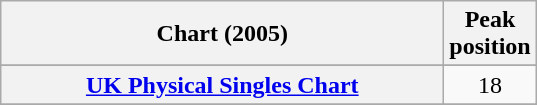<table class="wikitable sortable plainrowheaders">
<tr>
<th style="width:18em;">Chart (2005)</th>
<th>Peak<br>position</th>
</tr>
<tr>
</tr>
<tr>
</tr>
<tr>
</tr>
<tr>
</tr>
<tr>
<th scope="row"><a href='#'>UK Physical Singles Chart</a></th>
<td align="center">18</td>
</tr>
<tr>
</tr>
</table>
